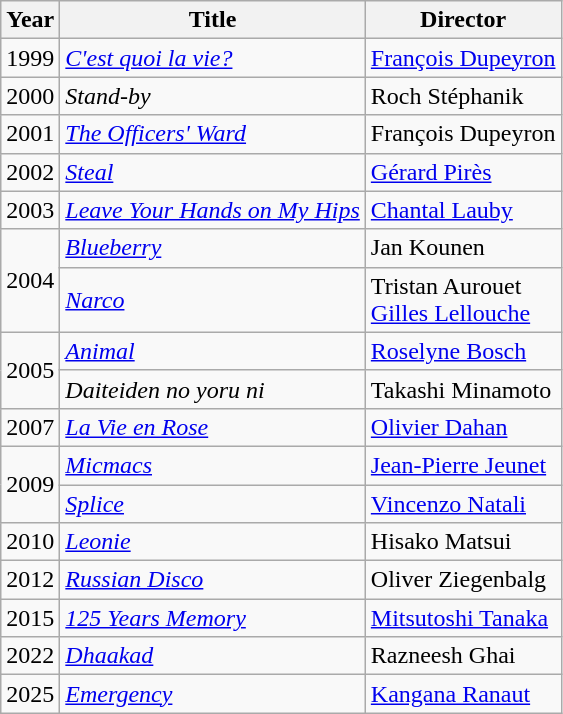<table class="wikitable">
<tr>
<th>Year</th>
<th>Title</th>
<th>Director</th>
</tr>
<tr>
<td>1999</td>
<td><em><a href='#'>C'est quoi la vie?</a></em></td>
<td><a href='#'>François Dupeyron</a></td>
</tr>
<tr>
<td>2000</td>
<td><em>Stand-by</em></td>
<td>Roch Stéphanik</td>
</tr>
<tr>
<td>2001</td>
<td><em><a href='#'>The Officers' Ward</a></em></td>
<td>François Dupeyron</td>
</tr>
<tr>
<td>2002</td>
<td><em><a href='#'>Steal</a></em></td>
<td><a href='#'>Gérard Pirès</a></td>
</tr>
<tr>
<td>2003</td>
<td><em><a href='#'>Leave Your Hands on My Hips</a></em></td>
<td><a href='#'>Chantal Lauby</a></td>
</tr>
<tr>
<td rowspan=2>2004</td>
<td><em><a href='#'>Blueberry</a></em></td>
<td>Jan Kounen</td>
</tr>
<tr>
<td><em><a href='#'>Narco</a></em></td>
<td>Tristan Aurouet<br><a href='#'>Gilles Lellouche</a></td>
</tr>
<tr>
<td rowspan=2>2005</td>
<td><em><a href='#'>Animal</a></em></td>
<td><a href='#'>Roselyne Bosch</a></td>
</tr>
<tr>
<td><em>Daiteiden no yoru ni</em></td>
<td>Takashi Minamoto</td>
</tr>
<tr>
<td>2007</td>
<td><em><a href='#'>La Vie en Rose</a></em></td>
<td><a href='#'>Olivier Dahan</a></td>
</tr>
<tr>
<td rowspan=2>2009</td>
<td><em><a href='#'>Micmacs</a></em></td>
<td><a href='#'>Jean-Pierre Jeunet</a></td>
</tr>
<tr>
<td><em><a href='#'>Splice</a></em></td>
<td><a href='#'>Vincenzo Natali</a></td>
</tr>
<tr>
<td>2010</td>
<td><em><a href='#'>Leonie</a></em></td>
<td>Hisako Matsui</td>
</tr>
<tr>
<td>2012</td>
<td><em><a href='#'>Russian Disco</a></em></td>
<td>Oliver Ziegenbalg</td>
</tr>
<tr>
<td>2015</td>
<td><em><a href='#'>125 Years Memory</a></em></td>
<td><a href='#'>Mitsutoshi Tanaka</a></td>
</tr>
<tr>
<td>2022</td>
<td><em><a href='#'>Dhaakad</a></em></td>
<td>Razneesh Ghai</td>
</tr>
<tr>
<td>2025</td>
<td><em><a href='#'>Emergency</a></em></td>
<td><a href='#'>Kangana Ranaut</a></td>
</tr>
</table>
